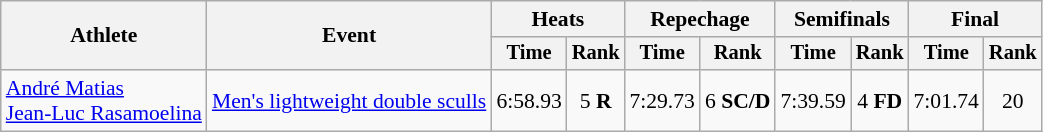<table class="wikitable" style="font-size:90%">
<tr>
<th rowspan="2">Athlete</th>
<th rowspan="2">Event</th>
<th colspan="2">Heats</th>
<th colspan="2">Repechage</th>
<th colspan="2">Semifinals</th>
<th colspan="2">Final</th>
</tr>
<tr style="font-size:95%">
<th>Time</th>
<th>Rank</th>
<th>Time</th>
<th>Rank</th>
<th>Time</th>
<th>Rank</th>
<th>Time</th>
<th>Rank</th>
</tr>
<tr align=center>
<td align=left><a href='#'>André Matias</a><br><a href='#'>Jean-Luc Rasamoelina</a></td>
<td align=left><a href='#'>Men's lightweight double sculls</a></td>
<td>6:58.93</td>
<td>5 <strong>R</strong></td>
<td>7:29.73</td>
<td>6 <strong>SC/D</strong></td>
<td>7:39.59</td>
<td>4 <strong>FD</strong></td>
<td>7:01.74</td>
<td>20</td>
</tr>
</table>
